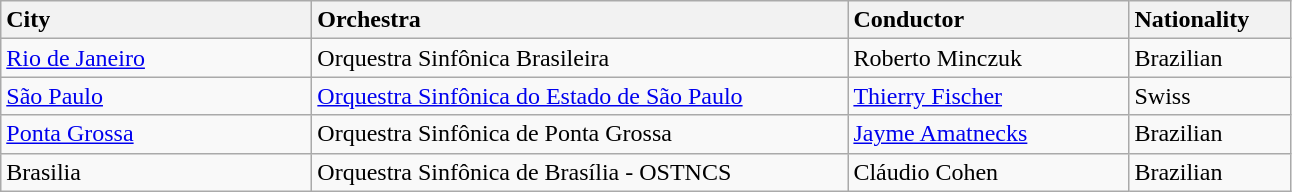<table class="wikitable">
<tr>
<td style="width: 200px; background: #f2f2f2"><strong>City</strong></td>
<td style="width: 350px; background: #f2f2f2"><strong>Orchestra</strong></td>
<td style="width: 180px; background: #f2f2f2"><strong>Conductor</strong></td>
<td style="width: 100px; background: #f2f2f2"><strong>Nationality</strong></td>
</tr>
<tr>
<td><a href='#'>Rio de Janeiro</a></td>
<td>Orquestra Sinfônica Brasileira</td>
<td>Roberto Minczuk</td>
<td>Brazilian</td>
</tr>
<tr>
<td><a href='#'>São Paulo</a></td>
<td><a href='#'>Orquestra Sinfônica do Estado de São Paulo</a></td>
<td><a href='#'>Thierry Fischer</a></td>
<td>Swiss</td>
</tr>
<tr>
<td><a href='#'>Ponta Grossa</a></td>
<td>Orquestra Sinfônica de Ponta Grossa</td>
<td><a href='#'>Jayme Amatnecks</a></td>
<td>Brazilian</td>
</tr>
<tr>
<td>Brasilia</td>
<td>Orquestra Sinfônica de Brasília - OSTNCS</td>
<td>Cláudio Cohen</td>
<td>Brazilian</td>
</tr>
</table>
